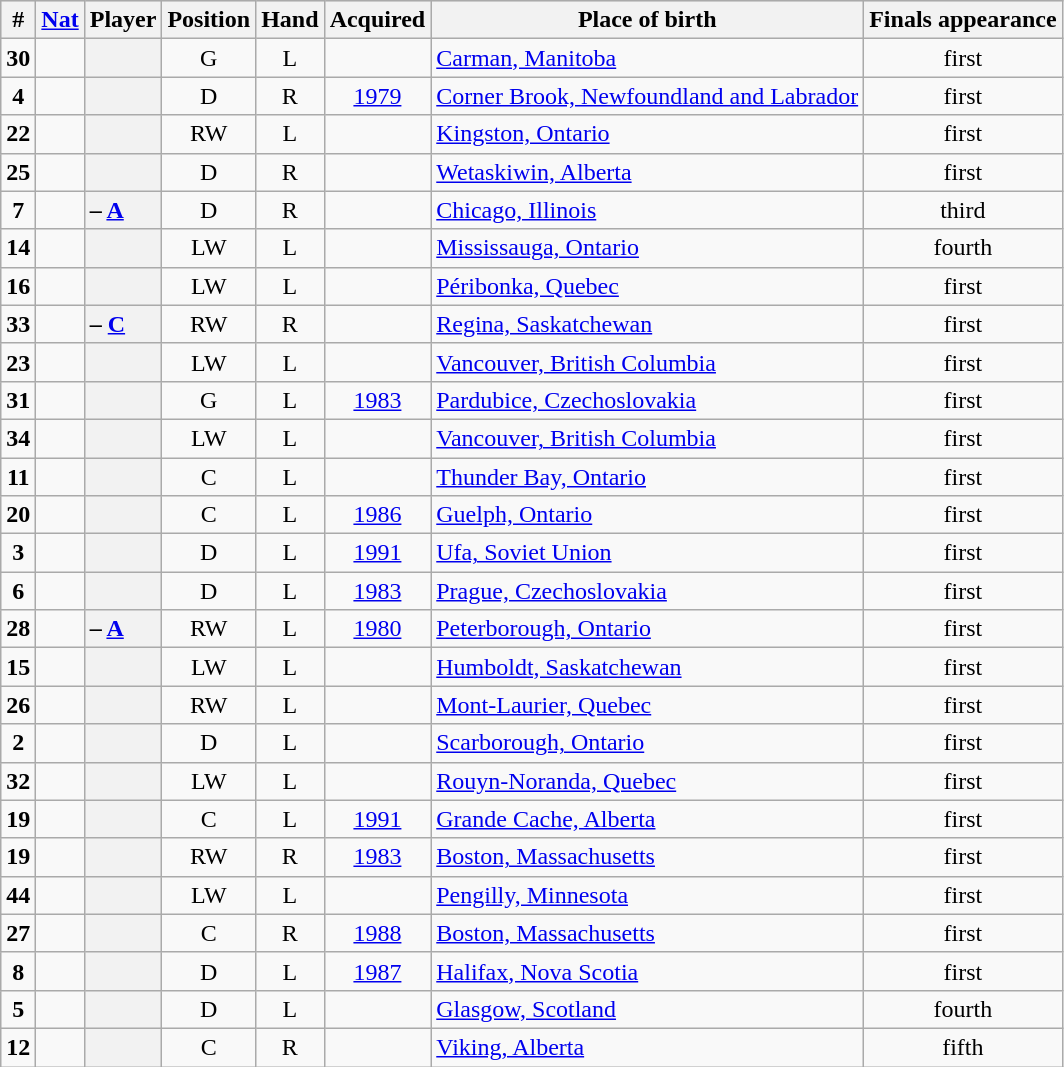<table class="sortable wikitable plainrowheaders" style="text-align:center;">
<tr style="background:#ddd;">
<th scope="col">#</th>
<th scope="col"><a href='#'>Nat</a></th>
<th scope="col">Player</th>
<th scope="col">Position</th>
<th scope="col">Hand</th>
<th scope="col">Acquired</th>
<th scope="col" class="unsortable">Place of birth</th>
<th scope="col" class="unsortable">Finals appearance</th>
</tr>
<tr>
<td><strong>30</strong></td>
<td></td>
<th scope="row" style="text-align:left;"></th>
<td>G</td>
<td>L</td>
<td></td>
<td style="text-align:left;"><a href='#'>Carman, Manitoba</a></td>
<td>first</td>
</tr>
<tr>
<td><strong>4</strong></td>
<td></td>
<th scope="row" style="text-align:left;"></th>
<td>D</td>
<td>R</td>
<td><a href='#'>1979</a></td>
<td style="text-align:left;"><a href='#'>Corner Brook, Newfoundland and Labrador</a></td>
<td>first</td>
</tr>
<tr>
<td><strong>22</strong></td>
<td></td>
<th scope="row" style="text-align:left;"></th>
<td>RW</td>
<td>L</td>
<td></td>
<td style="text-align:left;"><a href='#'>Kingston, Ontario</a></td>
<td>first</td>
</tr>
<tr>
<td><strong>25</strong></td>
<td></td>
<th scope="row" style="text-align:left;"></th>
<td>D</td>
<td>R</td>
<td></td>
<td style="text-align:left;"><a href='#'>Wetaskiwin, Alberta</a></td>
<td>first</td>
</tr>
<tr>
<td><strong>7</strong></td>
<td></td>
<th scope="row" style="text-align:left;"> – <strong><a href='#'>A</a></strong></th>
<td>D</td>
<td>R</td>
<td></td>
<td style="text-align:left;"><a href='#'>Chicago, Illinois</a></td>
<td>third </td>
</tr>
<tr>
<td><strong>14</strong></td>
<td></td>
<th scope="row" style="text-align:left;"></th>
<td>LW</td>
<td>L</td>
<td></td>
<td style="text-align:left;"><a href='#'>Mississauga, Ontario</a></td>
<td>fourth </td>
</tr>
<tr>
<td><strong>16</strong></td>
<td></td>
<th scope="row" style="text-align:left;"></th>
<td>LW</td>
<td>L</td>
<td></td>
<td style="text-align:left;"><a href='#'>Péribonka, Quebec</a></td>
<td>first</td>
</tr>
<tr>
<td><strong>33</strong></td>
<td></td>
<th scope="row" style="text-align:left;"> – <strong><a href='#'>C</a></strong></th>
<td>RW</td>
<td>R</td>
<td></td>
<td style="text-align:left;"><a href='#'>Regina, Saskatchewan</a></td>
<td>first</td>
</tr>
<tr>
<td><strong>23</strong></td>
<td></td>
<th scope="row" style="text-align:left;"></th>
<td>LW</td>
<td>L</td>
<td></td>
<td style="text-align:left;"><a href='#'>Vancouver, British Columbia</a></td>
<td>first</td>
</tr>
<tr>
<td><strong>31</strong></td>
<td></td>
<th scope="row" style="text-align:left;"></th>
<td>G</td>
<td>L</td>
<td><a href='#'>1983</a></td>
<td style="text-align:left;"><a href='#'>Pardubice, Czechoslovakia</a></td>
<td>first</td>
</tr>
<tr>
<td><strong>34</strong></td>
<td></td>
<th scope="row" style="text-align:left;"></th>
<td>LW</td>
<td>L</td>
<td></td>
<td style="text-align:left;"><a href='#'>Vancouver, British Columbia</a></td>
<td>first </td>
</tr>
<tr>
<td><strong>11</strong></td>
<td></td>
<th scope="row" style="text-align:left;"></th>
<td>C</td>
<td>L</td>
<td></td>
<td style="text-align:left;"><a href='#'>Thunder Bay, Ontario</a></td>
<td>first </td>
</tr>
<tr>
<td><strong>20</strong></td>
<td></td>
<th scope="row" style="text-align:left;"></th>
<td>C</td>
<td>L</td>
<td><a href='#'>1986</a></td>
<td style="text-align:left;"><a href='#'>Guelph, Ontario</a></td>
<td>first</td>
</tr>
<tr>
<td><strong>3</strong></td>
<td></td>
<th scope="row" style="text-align:left;"></th>
<td>D</td>
<td>L</td>
<td><a href='#'>1991</a></td>
<td style="text-align:left;"><a href='#'>Ufa, Soviet Union</a></td>
<td>first</td>
</tr>
<tr>
<td><strong>6</strong></td>
<td></td>
<th scope="row" style="text-align:left;"></th>
<td>D</td>
<td>L</td>
<td><a href='#'>1983</a></td>
<td style="text-align:left;"><a href='#'>Prague, Czechoslovakia</a></td>
<td>first</td>
</tr>
<tr>
<td><strong>28</strong></td>
<td></td>
<th scope="row" style="text-align:left;"> – <strong><a href='#'>A</a></strong></th>
<td>RW</td>
<td>L</td>
<td><a href='#'>1980</a></td>
<td style="text-align:left;"><a href='#'>Peterborough, Ontario</a></td>
<td>first</td>
</tr>
<tr>
<td><strong>15</strong></td>
<td></td>
<th scope="row" style="text-align:left;"></th>
<td>LW</td>
<td>L</td>
<td></td>
<td style="text-align:left;"><a href='#'>Humboldt, Saskatchewan</a></td>
<td>first </td>
</tr>
<tr>
<td><strong>26</strong></td>
<td></td>
<th scope="row" style="text-align:left;"></th>
<td>RW</td>
<td>L</td>
<td></td>
<td style="text-align:left;"><a href='#'>Mont-Laurier, Quebec</a></td>
<td>first</td>
</tr>
<tr>
<td><strong>2</strong></td>
<td></td>
<th scope="row" style="text-align:left;"></th>
<td>D</td>
<td>L</td>
<td></td>
<td style="text-align:left;"><a href='#'>Scarborough, Ontario</a></td>
<td>first</td>
</tr>
<tr>
<td><strong>32</strong></td>
<td></td>
<th scope="row" style="text-align:left;"></th>
<td>LW</td>
<td>L</td>
<td></td>
<td style="text-align:left;"><a href='#'>Rouyn-Noranda, Quebec</a></td>
<td>first</td>
</tr>
<tr>
<td><strong>19</strong></td>
<td></td>
<th scope="row" style="text-align:left;"></th>
<td>C</td>
<td>L</td>
<td><a href='#'>1991</a></td>
<td style="text-align:left;"><a href='#'>Grande Cache, Alberta</a></td>
<td>first </td>
</tr>
<tr>
<td><strong>19</strong></td>
<td></td>
<th scope="row" style="text-align:left;"></th>
<td>RW</td>
<td>R</td>
<td><a href='#'>1983</a></td>
<td style="text-align:left;"><a href='#'>Boston, Massachusetts</a></td>
<td>first</td>
</tr>
<tr>
<td><strong>44</strong></td>
<td></td>
<th scope="row" style="text-align:left;"></th>
<td>LW</td>
<td>L</td>
<td></td>
<td style="text-align:left;"><a href='#'>Pengilly, Minnesota</a></td>
<td>first</td>
</tr>
<tr>
<td><strong>27</strong></td>
<td></td>
<th scope="row" style="text-align:left;"></th>
<td>C</td>
<td>R</td>
<td><a href='#'>1988</a></td>
<td style="text-align:left;"><a href='#'>Boston, Massachusetts</a></td>
<td>first</td>
</tr>
<tr>
<td><strong>8</strong></td>
<td></td>
<th scope="row" style="text-align:left;"></th>
<td>D</td>
<td>L</td>
<td><a href='#'>1987</a></td>
<td style="text-align:left;"><a href='#'>Halifax, Nova Scotia</a></td>
<td>first</td>
</tr>
<tr>
<td><strong>5</strong></td>
<td></td>
<th scope="row" style="text-align:left;"></th>
<td>D</td>
<td>L</td>
<td></td>
<td style="text-align:left;"><a href='#'>Glasgow, Scotland</a></td>
<td>fourth </td>
</tr>
<tr>
<td><strong>12</strong></td>
<td></td>
<th scope="row" style="text-align:left;"></th>
<td>C</td>
<td>R</td>
<td></td>
<td style="text-align:left;"><a href='#'>Viking, Alberta</a></td>
<td>fifth </td>
</tr>
</table>
